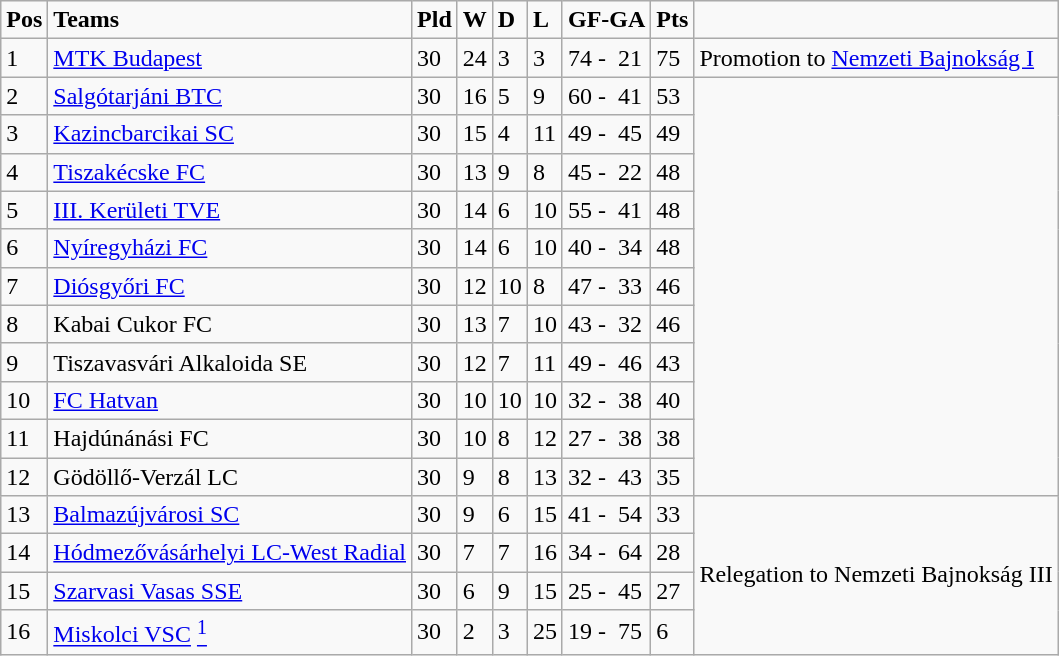<table class="wikitable">
<tr>
<td><strong>Pos</strong></td>
<td><strong>Teams</strong></td>
<td><strong>Pld</strong></td>
<td><strong>W</strong></td>
<td><strong>D</strong></td>
<td><strong>L</strong></td>
<td><strong>GF-GA</strong></td>
<td><strong>Pts</strong></td>
<td></td>
</tr>
<tr>
<td>1</td>
<td><a href='#'>MTK Budapest</a></td>
<td>30</td>
<td>24</td>
<td>3</td>
<td>3</td>
<td>74 -  21</td>
<td>75</td>
<td>Promotion to <a href='#'>Nemzeti Bajnokság I</a></td>
</tr>
<tr>
<td>2</td>
<td><a href='#'>Salgótarjáni BTC</a></td>
<td>30</td>
<td>16</td>
<td>5</td>
<td>9</td>
<td>60 -  41</td>
<td>53</td>
<td rowspan="11"></td>
</tr>
<tr>
<td>3</td>
<td><a href='#'>Kazincbarcikai SC</a></td>
<td>30</td>
<td>15</td>
<td>4</td>
<td>11</td>
<td>49 -  45</td>
<td>49</td>
</tr>
<tr>
<td>4</td>
<td><a href='#'>Tiszakécske FC</a></td>
<td>30</td>
<td>13</td>
<td>9</td>
<td>8</td>
<td>45 -  22</td>
<td>48</td>
</tr>
<tr>
<td>5</td>
<td><a href='#'>III. Kerületi TVE</a></td>
<td>30</td>
<td>14</td>
<td>6</td>
<td>10</td>
<td>55 -  41</td>
<td>48</td>
</tr>
<tr>
<td>6</td>
<td><a href='#'>Nyíregyházi FC</a></td>
<td>30</td>
<td>14</td>
<td>6</td>
<td>10</td>
<td>40 -  34</td>
<td>48</td>
</tr>
<tr>
<td>7</td>
<td><a href='#'>Diósgyőri FC</a></td>
<td>30</td>
<td>12</td>
<td>10</td>
<td>8</td>
<td>47 -  33</td>
<td>46</td>
</tr>
<tr>
<td>8</td>
<td>Kabai Cukor FC</td>
<td>30</td>
<td>13</td>
<td>7</td>
<td>10</td>
<td>43 -  32</td>
<td>46</td>
</tr>
<tr>
<td>9</td>
<td>Tiszavasvári Alkaloida SE</td>
<td>30</td>
<td>12</td>
<td>7</td>
<td>11</td>
<td>49 -  46</td>
<td>43</td>
</tr>
<tr>
<td>10</td>
<td><a href='#'>FC Hatvan</a></td>
<td>30</td>
<td>10</td>
<td>10</td>
<td>10</td>
<td>32 -  38</td>
<td>40</td>
</tr>
<tr>
<td>11</td>
<td>Hajdúnánási FC</td>
<td>30</td>
<td>10</td>
<td>8</td>
<td>12</td>
<td>27 -  38</td>
<td>38</td>
</tr>
<tr>
<td>12</td>
<td>Gödöllő-Verzál LC</td>
<td>30</td>
<td>9</td>
<td>8</td>
<td>13</td>
<td>32 -  43</td>
<td>35</td>
</tr>
<tr>
<td>13</td>
<td><a href='#'>Balmazújvárosi SC</a></td>
<td>30</td>
<td>9</td>
<td>6</td>
<td>15</td>
<td>41 -  54</td>
<td>33</td>
<td rowspan="4">Relegation to Nemzeti Bajnokság III</td>
</tr>
<tr>
<td>14</td>
<td><a href='#'>Hódmezővásárhelyi LC-West Radial</a></td>
<td>30</td>
<td>7</td>
<td>7</td>
<td>16</td>
<td>34 -  64</td>
<td>28</td>
</tr>
<tr>
<td>15</td>
<td><a href='#'>Szarvasi Vasas SSE</a></td>
<td>30</td>
<td>6</td>
<td>9</td>
<td>15</td>
<td>25 -  45</td>
<td>27</td>
</tr>
<tr>
<td>16</td>
<td><a href='#'>Miskolci VSC</a> <a href='#'><sup>1</sup></a></td>
<td>30</td>
<td>2</td>
<td>3</td>
<td>25</td>
<td>19 -  75</td>
<td>6</td>
</tr>
</table>
